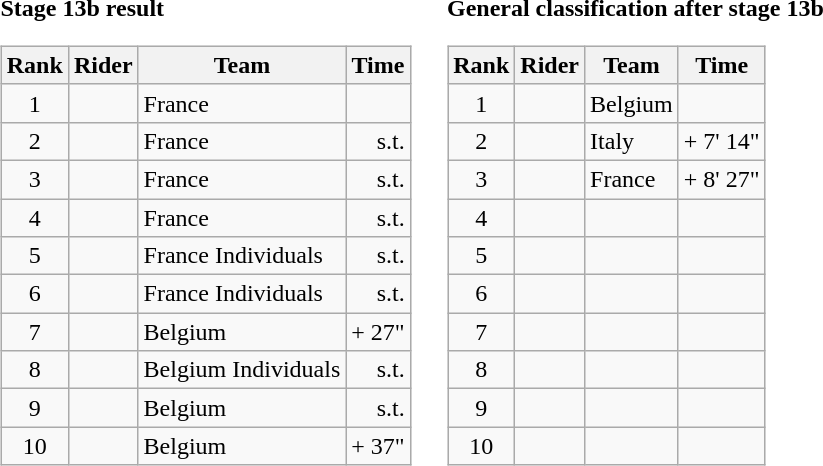<table>
<tr>
<td><strong>Stage 13b result</strong><br><table class="wikitable">
<tr>
<th scope="col">Rank</th>
<th scope="col">Rider</th>
<th scope="col">Team</th>
<th scope="col">Time</th>
</tr>
<tr>
<td style="text-align:center;">1</td>
<td></td>
<td>France</td>
<td style="text-align:right;"></td>
</tr>
<tr>
<td style="text-align:center;">2</td>
<td></td>
<td>France</td>
<td style="text-align:right;">s.t.</td>
</tr>
<tr>
<td style="text-align:center;">3</td>
<td></td>
<td>France</td>
<td style="text-align:right;">s.t.</td>
</tr>
<tr>
<td style="text-align:center;">4</td>
<td></td>
<td>France</td>
<td style="text-align:right;">s.t.</td>
</tr>
<tr>
<td style="text-align:center;">5</td>
<td></td>
<td>France Individuals</td>
<td style="text-align:right;">s.t.</td>
</tr>
<tr>
<td style="text-align:center;">6</td>
<td></td>
<td>France Individuals</td>
<td style="text-align:right;">s.t.</td>
</tr>
<tr>
<td style="text-align:center;">7</td>
<td></td>
<td>Belgium</td>
<td style="text-align:right;">+ 27"</td>
</tr>
<tr>
<td style="text-align:center;">8</td>
<td></td>
<td>Belgium Individuals</td>
<td style="text-align:right;">s.t.</td>
</tr>
<tr>
<td style="text-align:center;">9</td>
<td></td>
<td>Belgium</td>
<td style="text-align:right;">s.t.</td>
</tr>
<tr>
<td style="text-align:center;">10</td>
<td></td>
<td>Belgium</td>
<td style="text-align:right;">+ 37"</td>
</tr>
</table>
</td>
<td></td>
<td><strong>General classification after stage 13b</strong><br><table class="wikitable">
<tr>
<th scope="col">Rank</th>
<th scope="col">Rider</th>
<th scope="col">Team</th>
<th scope="col">Time</th>
</tr>
<tr>
<td style="text-align:center;">1</td>
<td></td>
<td>Belgium</td>
<td style="text-align:right;"></td>
</tr>
<tr>
<td style="text-align:center;">2</td>
<td></td>
<td>Italy</td>
<td style="text-align:right;">+ 7' 14"</td>
</tr>
<tr>
<td style="text-align:center;">3</td>
<td></td>
<td>France</td>
<td style="text-align:right;">+ 8' 27"</td>
</tr>
<tr>
<td style="text-align:center;">4</td>
<td></td>
<td></td>
<td></td>
</tr>
<tr>
<td style="text-align:center;">5</td>
<td></td>
<td></td>
<td></td>
</tr>
<tr>
<td style="text-align:center;">6</td>
<td></td>
<td></td>
<td></td>
</tr>
<tr>
<td style="text-align:center;">7</td>
<td></td>
<td></td>
<td></td>
</tr>
<tr>
<td style="text-align:center;">8</td>
<td></td>
<td></td>
<td></td>
</tr>
<tr>
<td style="text-align:center;">9</td>
<td></td>
<td></td>
<td></td>
</tr>
<tr>
<td style="text-align:center;">10</td>
<td></td>
<td></td>
<td></td>
</tr>
</table>
</td>
</tr>
</table>
